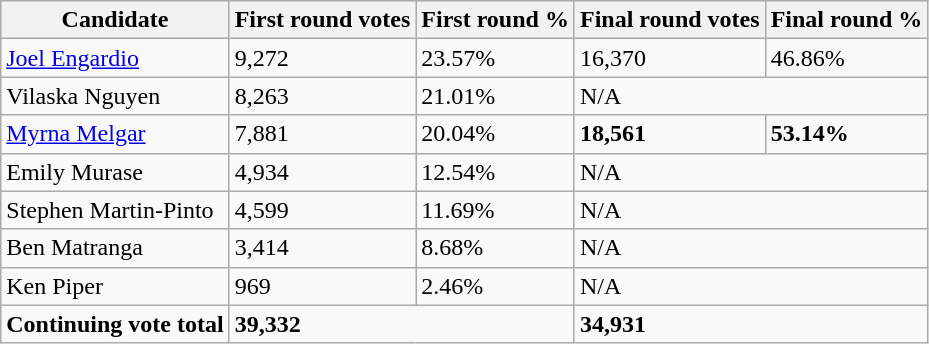<table class="wikitable">
<tr>
<th>Candidate</th>
<th>First round votes</th>
<th>First round %</th>
<th>Final round votes</th>
<th>Final round %</th>
</tr>
<tr>
<td><a href='#'>Joel Engardio</a></td>
<td>9,272</td>
<td>23.57%</td>
<td>16,370</td>
<td>46.86%</td>
</tr>
<tr>
<td>Vilaska Nguyen</td>
<td>8,263</td>
<td>21.01%</td>
<td colspan="2">N/A</td>
</tr>
<tr>
<td><a href='#'>Myrna Melgar</a></td>
<td>7,881</td>
<td>20.04%</td>
<td><strong>18,561</strong></td>
<td><strong>53.14%</strong></td>
</tr>
<tr>
<td>Emily Murase</td>
<td>4,934</td>
<td>12.54%</td>
<td colspan="2">N/A</td>
</tr>
<tr>
<td>Stephen Martin-Pinto</td>
<td>4,599</td>
<td>11.69%</td>
<td colspan="2">N/A</td>
</tr>
<tr>
<td>Ben Matranga</td>
<td>3,414</td>
<td>8.68%</td>
<td colspan="2">N/A</td>
</tr>
<tr>
<td>Ken Piper</td>
<td>969</td>
<td>2.46%</td>
<td colspan="2">N/A</td>
</tr>
<tr>
<td><strong>Continuing vote total</strong></td>
<td colspan="2"><strong>39,332</strong></td>
<td colspan="2"><strong>34,931</strong></td>
</tr>
</table>
